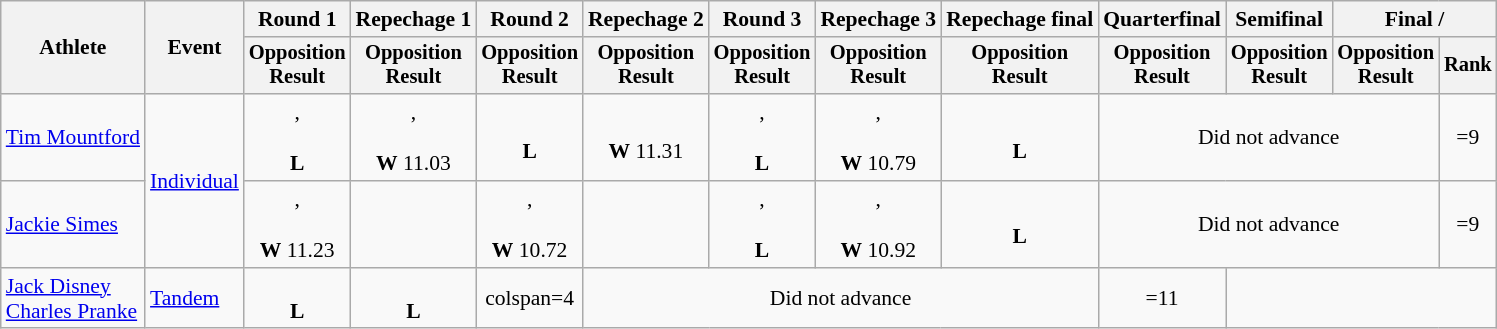<table class=wikitable style=font-size:90%;text-align:center>
<tr>
<th rowspan=2>Athlete</th>
<th rowspan=2>Event</th>
<th>Round 1</th>
<th>Repechage 1</th>
<th>Round 2</th>
<th>Repechage 2</th>
<th>Round 3</th>
<th>Repechage 3</th>
<th>Repechage final</th>
<th>Quarterfinal</th>
<th>Semifinal</th>
<th colspan=2>Final / </th>
</tr>
<tr style=font-size:95%>
<th>Opposition<br>Result</th>
<th>Opposition<br>Result</th>
<th>Opposition<br>Result</th>
<th>Opposition<br>Result</th>
<th>Opposition<br>Result</th>
<th>Opposition<br>Result</th>
<th>Opposition<br>Result</th>
<th>Opposition<br>Result</th>
<th>Opposition<br>Result</th>
<th>Opposition<br>Result</th>
<th>Rank</th>
</tr>
<tr>
<td align=left><a href='#'>Tim Mountford</a></td>
<td align=left rowspan=2><a href='#'>Individual</a></td>
<td>,<br><br><strong>L</strong></td>
<td>,<br><br><strong>W</strong> 11.03</td>
<td><br><strong>L</strong></td>
<td><br><strong>W</strong> 11.31</td>
<td>,<br><br><strong>L</strong></td>
<td>,<br><br><strong>W</strong> 10.79</td>
<td><br><strong>L</strong></td>
<td colspan=3>Did not advance</td>
<td>=9</td>
</tr>
<tr>
<td align=left><a href='#'>Jackie Simes</a></td>
<td>,<br><br><strong>W</strong> 11.23</td>
<td></td>
<td>,<br><br><strong>W</strong> 10.72</td>
<td></td>
<td>,<br><br><strong>L</strong></td>
<td>,<br><br><strong>W</strong> 10.92</td>
<td><br><strong>L</strong></td>
<td colspan=3>Did not advance</td>
<td>=9</td>
</tr>
<tr>
<td align=left><a href='#'>Jack Disney</a><br><a href='#'>Charles Pranke</a></td>
<td align=left><a href='#'>Tandem</a></td>
<td><br><strong>L</strong></td>
<td><br><strong>L</strong></td>
<td>colspan=4 </td>
<td colspan=4>Did not advance</td>
<td>=11</td>
</tr>
</table>
